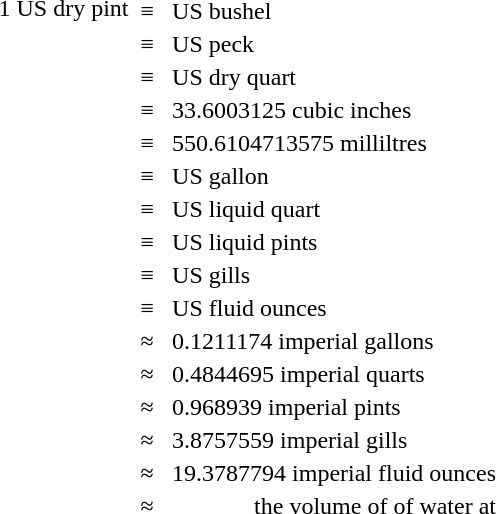<table>
<tr>
<td rowspan=17 valign=top>1 US dry pint</td>
</tr>
<tr>
<td></td>
<td>≡ </td>
<td align=right></td>
<td> US bushel</td>
</tr>
<tr>
<td></td>
<td>≡ </td>
<td align=right></td>
<td> US peck</td>
</tr>
<tr>
<td></td>
<td>≡ </td>
<td align=right></td>
<td> US dry quart</td>
</tr>
<tr>
<td></td>
<td>≡ </td>
<td align=right></td>
<td>33.6003125 cubic inches</td>
</tr>
<tr>
<td></td>
<td>≡ </td>
<td align=right></td>
<td>550.6104713575 milliltres</td>
</tr>
<tr>
<td></td>
<td>≡ </td>
<td align=right></td>
<td> US gallon</td>
</tr>
<tr>
<td></td>
<td>≡ </td>
<td align=right></td>
<td> US liquid quart</td>
</tr>
<tr>
<td></td>
<td>≡ </td>
<td align=right></td>
<td> US liquid pints</td>
</tr>
<tr>
<td></td>
<td>≡ </td>
<td align=right></td>
<td> US gills</td>
</tr>
<tr>
<td></td>
<td>≡ </td>
<td align=right></td>
<td> US fluid ounces</td>
</tr>
<tr>
<td></td>
<td>≈ </td>
<td align=right></td>
<td>0.1211174 imperial gallons</td>
</tr>
<tr>
<td></td>
<td>≈ </td>
<td align=right></td>
<td>0.4844695 imperial quarts</td>
</tr>
<tr>
<td></td>
<td>≈ </td>
<td align=right></td>
<td>0.968939 imperial pints</td>
</tr>
<tr>
<td></td>
<td>≈ </td>
<td align=right></td>
<td>3.8757559 imperial gills</td>
</tr>
<tr>
<td></td>
<td>≈ </td>
<td align=right></td>
<td>19.3787794 imperial fluid ounces</td>
</tr>
<tr>
<td></td>
<td>≈ </td>
<td align=right colspan=2>the volume of  of water at </td>
</tr>
<tr>
</tr>
</table>
